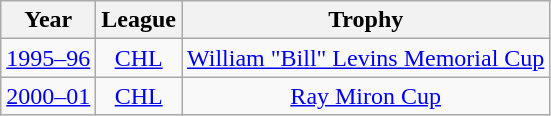<table class="wikitable" style="text-align:center;">
<tr>
<th>Year</th>
<th>League</th>
<th>Trophy</th>
</tr>
<tr>
<td><a href='#'>1995–96</a></td>
<td style="text-align:center;"><a href='#'>CHL</a></td>
<td><a href='#'>William "Bill" Levins Memorial Cup</a></td>
</tr>
<tr>
<td><a href='#'>2000–01</a></td>
<td style="text-align:center;"><a href='#'>CHL</a></td>
<td><a href='#'>Ray Miron Cup</a></td>
</tr>
</table>
